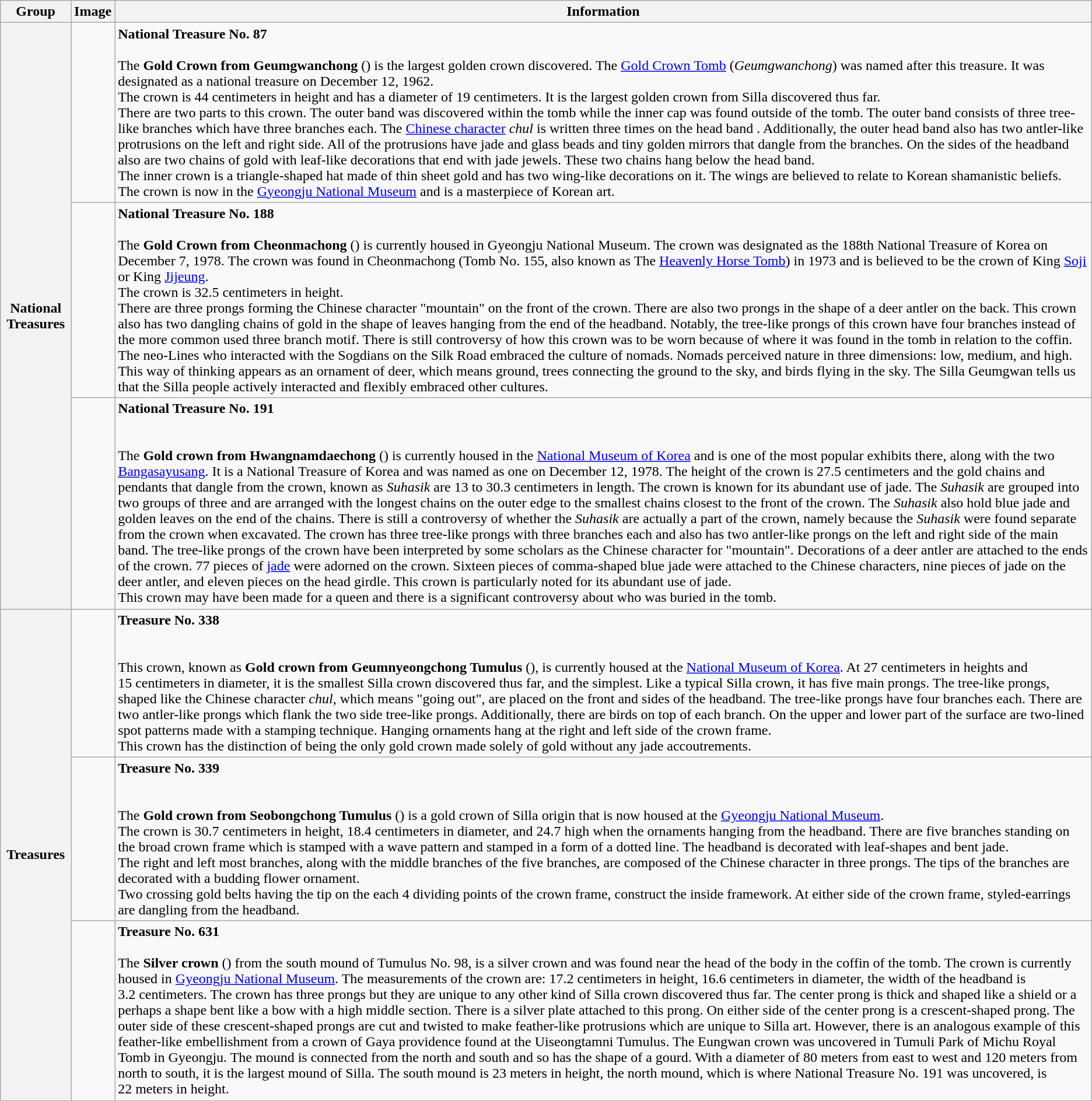<table class="wikitable">
<tr>
<th>Group</th>
<th>Image</th>
<th>Information</th>
</tr>
<tr>
<th rowspan="3">National Treasures</th>
<td></td>
<td><div><strong>National Treasure No. 87</strong></div><br>The <strong>Gold Crown from Geumgwanchong</strong> () is the largest golden crown discovered. The <a href='#'>Gold Crown Tomb</a> (<em>Geumgwanchong</em>) was named after this treasure. It was designated as a national treasure on December 12, 1962.<br>The crown is 44 centimeters in height and has a diameter of 19 centimeters. It is the largest golden crown from Silla discovered thus far.<br>There are two parts to this crown. The outer band was discovered within the tomb while the inner cap was found outside of the tomb. The outer band consists of three tree-like branches which have three branches each. The <a href='#'>Chinese character</a>  <em>chul</em> is written three times on the head band . Additionally, the outer head band also has two antler-like protrusions on the left and right side. All of the protrusions have jade and glass beads and tiny golden mirrors that dangle from the branches. On the sides of the headband also are two chains of gold with leaf-like decorations that end with jade jewels. These two chains hang below the head band.<br>The inner crown is a triangle-shaped hat made of thin sheet gold and has two wing-like decorations on it. The wings are believed to relate to Korean shamanistic beliefs.<br>The crown is now in the <a href='#'>Gyeongju National Museum</a> and is a masterpiece of Korean art.</td>
</tr>
<tr ---->
<td></td>
<td><div><strong>National Treasure No. 188</strong></div><br>The <strong>Gold Crown from Cheonmachong</strong> () is currently housed in Gyeongju National Museum. The crown was designated as the 188th National Treasure of Korea on December 7, 1978. The crown was found in Cheonmachong (Tomb No. 155, also known as The <a href='#'>Heavenly Horse Tomb</a>) in 1973 and is believed to be the crown of King <a href='#'>Soji</a> or King <a href='#'>Jijeung</a>.<br>The crown is 32.5 centimeters in height.<br>There are three prongs forming the Chinese character  "mountain" on the front of the crown. There are also two prongs in the shape of a deer antler on the back. This crown also has two dangling chains of gold in the shape of leaves hanging from the end of the headband. Notably, the tree-like prongs of this crown have four branches instead of the more common used three branch motif. There is still controversy of how this crown was to be worn because of where it was found in the tomb in relation to the coffin.<br>The neo-Lines who interacted with the Sogdians on the Silk Road embraced the culture of nomads. Nomads perceived nature in three dimensions: low, medium, and high. This way of thinking appears as an ornament of deer, which means ground, trees connecting the ground to the sky, and birds flying in the sky. The Silla Geumgwan tells us that the Silla people actively interacted and flexibly embraced other cultures.</td>
</tr>
<tr ---->
<td></td>
<td><div><strong>National Treasure No. 191</strong></div><br><br>The <strong>Gold crown from Hwangnamdaechong</strong> () is currently housed in the <a href='#'>National Museum of Korea</a> and is one of the most popular exhibits there, along with the two <a href='#'>Bangasayusang</a>. It is a National Treasure of Korea and was named as one on December 12, 1978. The height of the crown is 27.5 centimeters and the gold chains and pendants that dangle from the crown, known as <em>Suhasik</em> are 13 to 30.3 centimeters in length. The crown is known for its abundant use of jade. The <em>Suhasik</em> are grouped into two groups of three and are arranged with the longest chains on the outer edge to the smallest chains closest to the front of the crown. The <em>Suhasik</em> also hold blue jade and golden leaves on the end of the chains. There is still a controversy of whether the <em>Suhasik</em> are actually a part of the crown, namely because the <em>Suhasik</em> were found separate from the crown when excavated. The crown has three tree-like prongs with three branches each and also has two antler-like prongs on the left and right side of the main band. The tree-like prongs of the crown have been interpreted by some scholars as the Chinese character for "mountain". Decorations of a deer antler are attached to the ends of the crown. 77 pieces of <a href='#'>jade</a> were adorned on the crown. Sixteen pieces of comma-shaped blue jade were attached to the Chinese characters, nine pieces of jade on the deer antler, and eleven pieces on the head girdle. This crown is particularly noted for its abundant use of jade.<br>This crown may have been made for a queen and there is a significant controversy about who was buried in the tomb.</td>
</tr>
<tr ---->
<th rowspan="3">Treasures</th>
<td></td>
<td><div><strong>Treasure No. 338</strong></div><br><br>This crown, known as <strong>Gold crown from Geumnyeongchong Tumulus</strong> (), is currently housed at the <a href='#'>National Museum of Korea</a>. At 27 centimeters in heights and 15 centimeters in diameter, it is the smallest Silla crown discovered thus far, and the simplest. Like a typical Silla crown, it has five main prongs. The tree-like prongs, shaped like the Chinese character  <em>chul</em>, which means "going out", are placed on the front and sides of the headband. The tree-like prongs have four branches each. There are two antler-like prongs which flank the two side tree-like prongs. Additionally, there are birds on top of each branch. On the upper and lower part of the surface are two-lined spot patterns made with a stamping technique. Hanging ornaments hang at the right and left side of the crown frame.<br>This crown has the distinction of being the only gold crown made solely of gold without any jade accoutrements.</td>
</tr>
<tr ---->
<td></td>
<td><div><strong>Treasure No. 339</strong></div><br><br>The <strong>Gold crown from Seobongchong Tumulus</strong> () is a gold crown of Silla origin that is now housed at the <a href='#'>Gyeongju National Museum</a>.<br>The crown is 30.7 centimeters in height, 18.4 centimeters in diameter, and 24.7 high when the ornaments hanging from the headband. There are five branches standing on the broad crown frame which is stamped with a wave pattern and stamped in a form of a dotted line. The headband is decorated with leaf-shapes and bent jade.<br>The right and left most branches, along with the middle branches of the five branches, are composed of the Chinese character  in three prongs. The tips of the branches are decorated with a budding flower ornament.<br>Two crossing gold belts having the tip on the each 4 dividing points of the crown frame, construct the inside framework. At either side of the crown frame, styled-earrings are dangling from the headband.</td>
</tr>
<tr ---->
<td></td>
<td><div><strong>Treasure No. 631</strong></div><br>The <strong>Silver crown</strong> () from the south mound of Tumulus No. 98, is a silver crown and was found near the head of the body in the coffin of the tomb. The crown is currently housed in <a href='#'>Gyeongju National Museum</a>. The measurements of the crown are: 17.2 centimeters in height, 16.6 centimeters in diameter, the width of the headband is 3.2 centimeters. The crown has three prongs but they are unique to any other kind of Silla crown discovered thus far. The center prong is thick and shaped like a shield or a perhaps a shape bent like a bow with a high middle section. There is a silver plate attached to this prong. On either side of the center prong is a crescent-shaped prong. The outer side of these crescent-shaped prongs are cut and twisted to make feather-like protrusions which are unique to Silla art. However, there is an analogous example of this feather-like embellishment from a crown of Gaya providence found at the Uiseongtamni Tumulus. The Eungwan crown was uncovered in Tumuli Park of Michu Royal Tomb in Gyeongju. The mound is connected from the north and south and so has the shape of a gourd. With a diameter of 80 meters from east to west and 120 meters from north to south, it is the largest mound of Silla. The south mound is 23 meters in height, the north mound, which is where National Treasure No. 191 was uncovered, is 22 meters in height.</td>
</tr>
</table>
